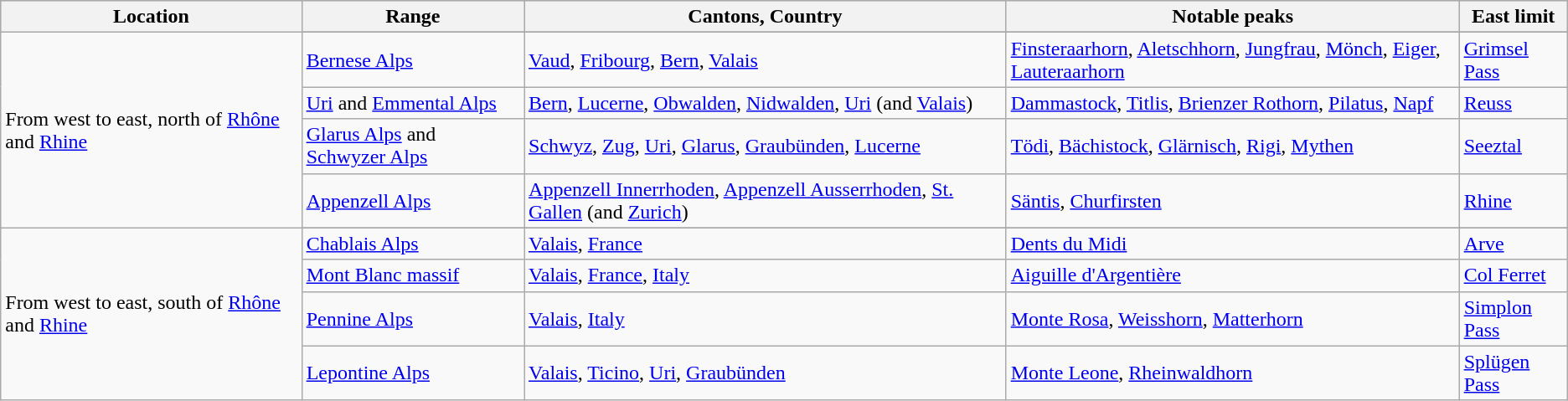<table class="wikitable" font=90%">
<tr bgcolor="#CCCCCC">
<th>Location</th>
<th>Range</th>
<th>Cantons, Country</th>
<th>Notable peaks</th>
<th>East limit</th>
</tr>
<tr>
<td rowspan="5">From west to east, north of <a href='#'>Rhône</a> and <a href='#'>Rhine</a></td>
</tr>
<tr>
<td><a href='#'>Bernese Alps</a></td>
<td><a href='#'>Vaud</a>, <a href='#'>Fribourg</a>, <a href='#'>Bern</a>, <a href='#'>Valais</a></td>
<td><a href='#'>Finsteraarhorn</a>, <a href='#'>Aletschhorn</a>, <a href='#'>Jungfrau</a>, <a href='#'>Mönch</a>,  <a href='#'>Eiger</a>, <a href='#'>Lauteraarhorn</a></td>
<td><a href='#'>Grimsel Pass</a></td>
</tr>
<tr>
<td><a href='#'>Uri</a> and <a href='#'>Emmental Alps</a></td>
<td><a href='#'>Bern</a>, <a href='#'>Lucerne</a>, <a href='#'>Obwalden</a>, <a href='#'>Nidwalden</a>, <a href='#'>Uri</a> (and <a href='#'>Valais</a>)</td>
<td><a href='#'>Dammastock</a>, <a href='#'>Titlis</a>, <a href='#'>Brienzer Rothorn</a>, <a href='#'>Pilatus</a>, <a href='#'>Napf</a></td>
<td><a href='#'>Reuss</a></td>
</tr>
<tr>
<td><a href='#'>Glarus Alps</a> and <a href='#'>Schwyzer Alps</a></td>
<td><a href='#'>Schwyz</a>, <a href='#'>Zug</a>, <a href='#'>Uri</a>, <a href='#'>Glarus</a>, <a href='#'>Graubünden</a>, <a href='#'>Lucerne</a></td>
<td><a href='#'>Tödi</a>, <a href='#'>Bächistock</a>, <a href='#'>Glärnisch</a>, <a href='#'>Rigi</a>, <a href='#'>Mythen</a></td>
<td><a href='#'>Seeztal</a></td>
</tr>
<tr>
<td><a href='#'>Appenzell Alps</a></td>
<td><a href='#'>Appenzell Innerrhoden</a>, <a href='#'>Appenzell Ausserrhoden</a>, <a href='#'>St. Gallen</a> (and <a href='#'>Zurich</a>)</td>
<td><a href='#'>Säntis</a>, <a href='#'>Churfirsten</a></td>
<td><a href='#'>Rhine</a></td>
</tr>
<tr>
<td rowspan="5">From west to east, south of <a href='#'>Rhône</a> and <a href='#'>Rhine</a></td>
</tr>
<tr>
<td><a href='#'>Chablais Alps</a></td>
<td><a href='#'>Valais</a>, <a href='#'>France</a></td>
<td><a href='#'>Dents du Midi</a></td>
<td><a href='#'>Arve</a></td>
</tr>
<tr>
<td><a href='#'>Mont Blanc massif</a></td>
<td><a href='#'>Valais</a>, <a href='#'>France</a>, <a href='#'>Italy</a></td>
<td><a href='#'>Aiguille d'Argentière</a></td>
<td><a href='#'>Col Ferret</a></td>
</tr>
<tr>
<td><a href='#'>Pennine Alps</a></td>
<td><a href='#'>Valais</a>, <a href='#'>Italy</a></td>
<td><a href='#'>Monte Rosa</a>, <a href='#'>Weisshorn</a>, <a href='#'>Matterhorn</a></td>
<td><a href='#'>Simplon Pass</a></td>
</tr>
<tr>
<td><a href='#'>Lepontine Alps</a></td>
<td><a href='#'>Valais</a>, <a href='#'>Ticino</a>, <a href='#'>Uri</a>, <a href='#'>Graubünden</a></td>
<td><a href='#'>Monte Leone</a>, <a href='#'>Rheinwaldhorn</a></td>
<td><a href='#'>Splügen Pass</a></td>
</tr>
</table>
